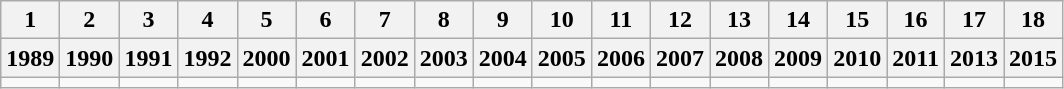<table class="wikitable">
<tr align="center">
<th>1</th>
<th>2</th>
<th>3</th>
<th>4</th>
<th>5</th>
<th>6</th>
<th>7</th>
<th>8</th>
<th>9</th>
<th>10</th>
<th>11</th>
<th>12</th>
<th>13</th>
<th>14</th>
<th>15</th>
<th>16</th>
<th>17</th>
<th>18</th>
</tr>
<tr align="center">
<th>1989</th>
<th>1990</th>
<th>1991</th>
<th>1992</th>
<th>2000</th>
<th>2001</th>
<th>2002</th>
<th>2003</th>
<th>2004</th>
<th>2005</th>
<th>2006</th>
<th>2007</th>
<th>2008</th>
<th>2009</th>
<th>2010</th>
<th>2011</th>
<th>2013</th>
<th>2015</th>
</tr>
<tr align="center">
<td></td>
<td></td>
<td></td>
<td></td>
<td></td>
<td></td>
<td></td>
<td></td>
<td></td>
<td></td>
<td></td>
<td></td>
<td></td>
<td></td>
<td></td>
<td></td>
<td></td>
<td></td>
</tr>
</table>
